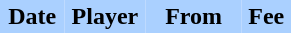<table border="0" cellspacing="0" cellpadding="2">
<tr bgcolor=AAD0FF>
<th width=20%>Date</th>
<th width=25%>Player</th>
<th width=30%>From</th>
<th width=15%>Fee</th>
</tr>
<tr>
<td></td>
<td></td>
<td></td>
</tr>
</table>
